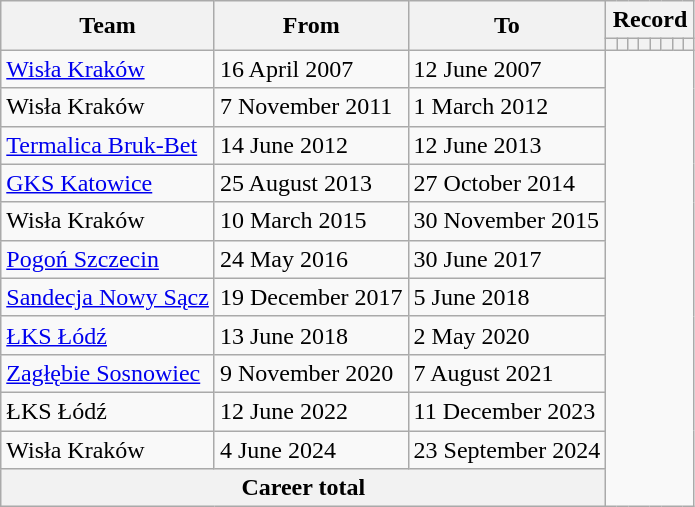<table class="wikitable" style="text-align: center">
<tr>
<th rowspan="2">Team</th>
<th rowspan="2">From</th>
<th rowspan="2">To</th>
<th colspan="8">Record</th>
</tr>
<tr>
<th></th>
<th></th>
<th></th>
<th></th>
<th></th>
<th></th>
<th></th>
<th></th>
</tr>
<tr>
<td align=left><a href='#'>Wisła Kraków</a></td>
<td align=left>16 April 2007</td>
<td align=left>12 June 2007<br></td>
</tr>
<tr>
<td align=left>Wisła Kraków</td>
<td align=left>7 November 2011</td>
<td align=left>1 March 2012<br></td>
</tr>
<tr>
<td align=left><a href='#'>Termalica Bruk-Bet</a></td>
<td align=left>14 June 2012</td>
<td align=left>12 June 2013<br></td>
</tr>
<tr>
<td align=left><a href='#'>GKS Katowice</a></td>
<td align=left>25 August 2013</td>
<td align=left>27 October 2014<br></td>
</tr>
<tr>
<td align=left>Wisła Kraków</td>
<td align=left>10 March 2015</td>
<td align=left>30 November 2015<br></td>
</tr>
<tr>
<td align=left><a href='#'>Pogoń Szczecin</a></td>
<td align=left>24 May 2016</td>
<td align=left>30 June 2017<br></td>
</tr>
<tr>
<td align=left><a href='#'>Sandecja Nowy Sącz</a></td>
<td align=left>19 December 2017</td>
<td align=left>5 June 2018<br></td>
</tr>
<tr>
<td align=left><a href='#'>ŁKS Łódź</a></td>
<td align=left>13 June 2018</td>
<td align=left>2 May 2020<br></td>
</tr>
<tr>
<td align=left><a href='#'>Zagłębie Sosnowiec</a></td>
<td align=left>9 November 2020</td>
<td align=left>7 August 2021<br></td>
</tr>
<tr>
<td align=left>ŁKS Łódź</td>
<td align=left>12 June 2022</td>
<td align=left>11 December 2023<br></td>
</tr>
<tr>
<td align=left>Wisła Kraków</td>
<td align=left>4 June 2024</td>
<td align=left>23 September 2024<br></td>
</tr>
<tr>
<th colspan="3">Career total<br></th>
</tr>
</table>
